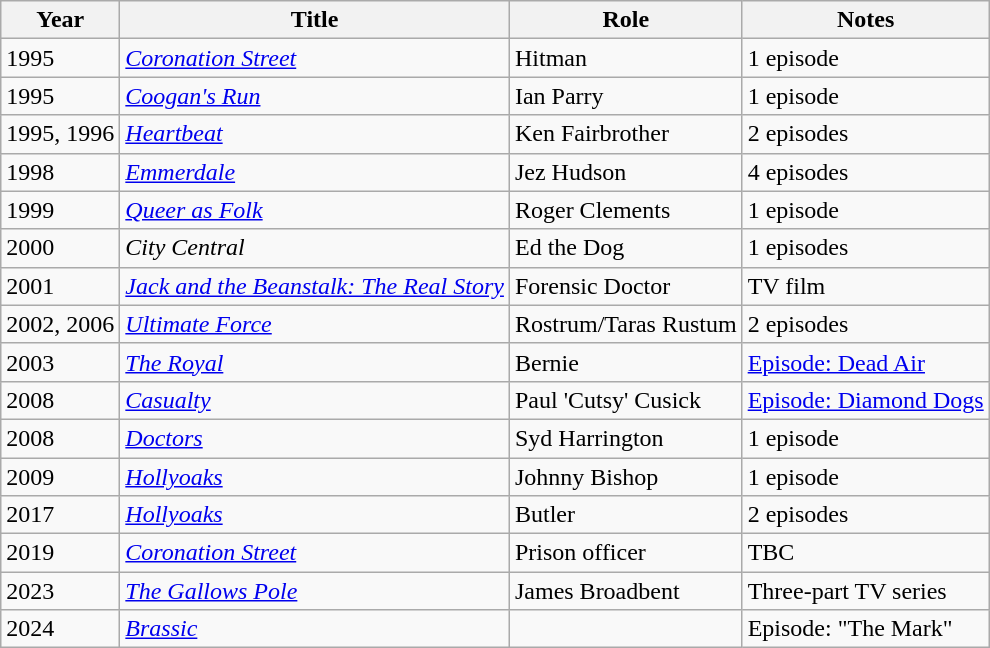<table class="wikitable plainrowheaders sortable">
<tr>
<th scope="col">Year</th>
<th scope="col">Title</th>
<th scope="col">Role</th>
<th class="unsortable">Notes</th>
</tr>
<tr>
<td>1995</td>
<td><em><a href='#'>Coronation Street</a></em></td>
<td>Hitman</td>
<td>1 episode</td>
</tr>
<tr>
<td>1995</td>
<td><em><a href='#'>Coogan's Run</a></em></td>
<td>Ian Parry</td>
<td>1 episode</td>
</tr>
<tr>
<td>1995, 1996</td>
<td><em><a href='#'>Heartbeat</a></em></td>
<td>Ken Fairbrother</td>
<td>2 episodes</td>
</tr>
<tr>
<td>1998</td>
<td><em><a href='#'>Emmerdale</a></em></td>
<td>Jez Hudson</td>
<td>4 episodes</td>
</tr>
<tr>
<td>1999</td>
<td><em><a href='#'>Queer as Folk</a></em></td>
<td>Roger Clements</td>
<td>1 episode</td>
</tr>
<tr>
<td>2000</td>
<td><em>City Central</em></td>
<td>Ed the Dog</td>
<td>1 episodes</td>
</tr>
<tr>
<td>2001</td>
<td><em><a href='#'>Jack and the Beanstalk: The Real Story</a></em></td>
<td>Forensic Doctor</td>
<td>TV film</td>
</tr>
<tr>
<td>2002, 2006</td>
<td><em><a href='#'>Ultimate Force</a></em></td>
<td>Rostrum/Taras Rustum</td>
<td>2 episodes</td>
</tr>
<tr>
<td>2003</td>
<td><em><a href='#'>The Royal</a></em></td>
<td>Bernie</td>
<td><a href='#'>Episode: Dead Air</a></td>
</tr>
<tr>
<td>2008</td>
<td><em><a href='#'>Casualty</a></em></td>
<td>Paul 'Cutsy' Cusick</td>
<td><a href='#'>Episode: Diamond Dogs</a></td>
</tr>
<tr>
<td>2008</td>
<td><em><a href='#'>Doctors</a></em></td>
<td>Syd Harrington</td>
<td>1 episode</td>
</tr>
<tr>
<td>2009</td>
<td><em><a href='#'>Hollyoaks</a></em></td>
<td>Johnny Bishop</td>
<td>1 episode</td>
</tr>
<tr>
<td>2017</td>
<td><em><a href='#'>Hollyoaks</a></em></td>
<td>Butler</td>
<td>2 episodes</td>
</tr>
<tr>
<td>2019</td>
<td><em><a href='#'>Coronation Street</a></em></td>
<td>Prison officer</td>
<td>TBC</td>
</tr>
<tr>
<td>2023</td>
<td><a href='#'><em>The Gallows Pole</em></a></td>
<td>James Broadbent</td>
<td>Three-part TV series</td>
</tr>
<tr>
<td>2024</td>
<td><em><a href='#'>Brassic</a></em></td>
<td></td>
<td>Episode: "The Mark"</td>
</tr>
</table>
